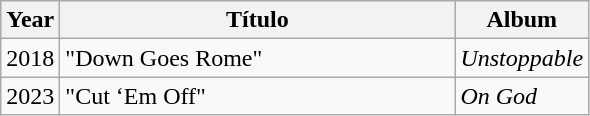<table class="wikitable">
<tr>
<th>Year</th>
<th style="width:16em;">Título</th>
<th>Album</th>
</tr>
<tr>
<td>2018</td>
<td>"Down Goes Rome"</td>
<td><em>Unstoppable</em></td>
</tr>
<tr>
<td>2023</td>
<td>"Cut ‘Em Off"</td>
<td><em>On God</em></td>
</tr>
</table>
